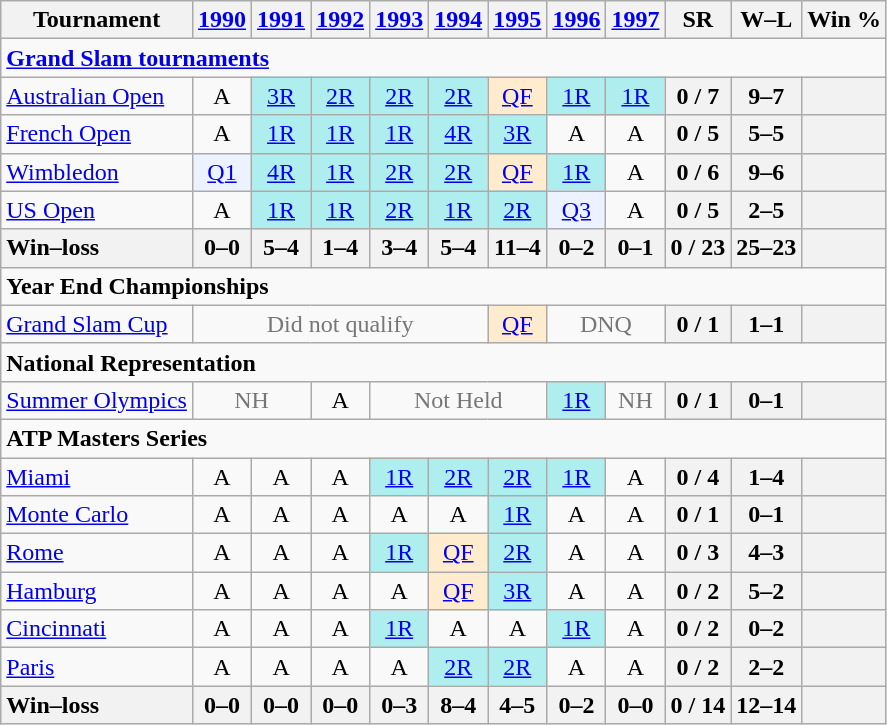<table class=wikitable style=text-align:center>
<tr>
<th>Tournament</th>
<th><a href='#'>1990</a></th>
<th><a href='#'>1991</a></th>
<th><a href='#'>1992</a></th>
<th><a href='#'>1993</a></th>
<th><a href='#'>1994</a></th>
<th><a href='#'>1995</a></th>
<th><a href='#'>1996</a></th>
<th><a href='#'>1997</a></th>
<th>SR</th>
<th>W–L</th>
<th>Win %</th>
</tr>
<tr>
<td colspan=25 style=text-align:left><a href='#'><strong>Grand Slam tournaments</strong></a></td>
</tr>
<tr>
<td align=left><a href='#'>Australian Open</a></td>
<td>A</td>
<td style=background:#afeeee><a href='#'>3R</a></td>
<td style=background:#afeeee><a href='#'>2R</a></td>
<td style=background:#afeeee><a href='#'>2R</a></td>
<td style=background:#afeeee><a href='#'>2R</a></td>
<td style=background:#ffebcd><a href='#'>QF</a></td>
<td style=background:#afeeee><a href='#'>1R</a></td>
<td style=background:#afeeee><a href='#'>1R</a></td>
<th>0 / 7</th>
<th>9–7</th>
<th></th>
</tr>
<tr>
<td align=left><a href='#'>French Open</a></td>
<td>A</td>
<td style=background:#afeeee><a href='#'>1R</a></td>
<td style=background:#afeeee><a href='#'>1R</a></td>
<td style=background:#afeeee><a href='#'>1R</a></td>
<td style=background:#afeeee><a href='#'>4R</a></td>
<td style=background:#afeeee><a href='#'>3R</a></td>
<td>A</td>
<td>A</td>
<th>0 / 5</th>
<th>5–5</th>
<th></th>
</tr>
<tr>
<td align=left><a href='#'>Wimbledon</a></td>
<td style=background:#ecf2ff><a href='#'>Q1</a></td>
<td style=background:#afeeee><a href='#'>4R</a></td>
<td style=background:#afeeee><a href='#'>1R</a></td>
<td style=background:#afeeee><a href='#'>2R</a></td>
<td style=background:#afeeee><a href='#'>2R</a></td>
<td style=background:#ffebcd><a href='#'>QF</a></td>
<td style=background:#afeeee><a href='#'>1R</a></td>
<td>A</td>
<th>0 / 6</th>
<th>9–6</th>
<th></th>
</tr>
<tr>
<td align=left><a href='#'>US Open</a></td>
<td>A</td>
<td style=background:#afeeee><a href='#'>1R</a></td>
<td style=background:#afeeee><a href='#'>1R</a></td>
<td style=background:#afeeee><a href='#'>2R</a></td>
<td style=background:#afeeee><a href='#'>1R</a></td>
<td style=background:#afeeee><a href='#'>2R</a></td>
<td style=background:#ecf2ff><a href='#'>Q3</a></td>
<td>A</td>
<th>0 / 5</th>
<th>2–5</th>
<th></th>
</tr>
<tr>
<th style=text-align:left>Win–loss</th>
<th>0–0</th>
<th>5–4</th>
<th>1–4</th>
<th>3–4</th>
<th>5–4</th>
<th>11–4</th>
<th>0–2</th>
<th>0–1</th>
<th>0 / 23</th>
<th>25–23</th>
<th></th>
</tr>
<tr>
<td colspan=23 align=left><strong>Year End Championships</strong></td>
</tr>
<tr>
<td align=left><a href='#'>Grand Slam Cup</a></td>
<td colspan=5 style=color:#767676>Did not qualify</td>
<td bgcolor=ffebcd><a href='#'>QF</a></td>
<td colspan=2 style=color:#767676>DNQ</td>
<th>0 / 1</th>
<th>1–1</th>
<th></th>
</tr>
<tr>
<td colspan=23 align=left><strong>National Representation</strong></td>
</tr>
<tr>
<td align=left><a href='#'>Summer Olympics</a></td>
<td colspan=2 style=color:#767676>NH</td>
<td>A</td>
<td colspan=3 style=color:#767676>Not Held</td>
<td bgcolor=afeeee><a href='#'>1R</a></td>
<td colspan=1 style=color:#767676>NH</td>
<th>0 / 1</th>
<th>0–1</th>
<th></th>
</tr>
<tr>
<td colspan=23 align=left><strong>ATP Masters Series</strong></td>
</tr>
<tr>
<td align=left><a href='#'>Miami</a></td>
<td>A</td>
<td>A</td>
<td>A</td>
<td bgcolor=afeeee><a href='#'>1R</a></td>
<td bgcolor=afeeee><a href='#'>2R</a></td>
<td bgcolor=afeeee><a href='#'>2R</a></td>
<td bgcolor=afeeee><a href='#'>1R</a></td>
<td>A</td>
<th>0 / 4</th>
<th>1–4</th>
<th></th>
</tr>
<tr>
<td align=left><a href='#'>Monte Carlo</a></td>
<td>A</td>
<td>A</td>
<td>A</td>
<td>A</td>
<td>A</td>
<td bgcolor=afeeee><a href='#'>1R</a></td>
<td>A</td>
<td>A</td>
<th>0 / 1</th>
<th>0–1</th>
<th></th>
</tr>
<tr>
<td align=left><a href='#'>Rome</a></td>
<td>A</td>
<td>A</td>
<td>A</td>
<td bgcolor=afeeee><a href='#'>1R</a></td>
<td bgcolor=ffebcd><a href='#'>QF</a></td>
<td bgcolor=afeeee><a href='#'>2R</a></td>
<td>A</td>
<td>A</td>
<th>0 / 3</th>
<th>4–3</th>
<th></th>
</tr>
<tr>
<td align=left><a href='#'>Hamburg</a></td>
<td>A</td>
<td>A</td>
<td>A</td>
<td>A</td>
<td bgcolor=ffebcd><a href='#'>QF</a></td>
<td bgcolor=afeeee><a href='#'>3R</a></td>
<td>A</td>
<td>A</td>
<th>0 / 2</th>
<th>5–2</th>
<th></th>
</tr>
<tr>
<td align=left><a href='#'>Cincinnati</a></td>
<td>A</td>
<td>A</td>
<td>A</td>
<td bgcolor=afeeee><a href='#'>1R</a></td>
<td>A</td>
<td>A</td>
<td bgcolor=afeeee><a href='#'>1R</a></td>
<td>A</td>
<th>0 / 2</th>
<th>0–2</th>
<th></th>
</tr>
<tr>
<td align=left><a href='#'>Paris</a></td>
<td>A</td>
<td>A</td>
<td>A</td>
<td>A</td>
<td bgcolor=afeeee><a href='#'>2R</a></td>
<td bgcolor=afeeee><a href='#'>2R</a></td>
<td>A</td>
<td>A</td>
<th>0 / 2</th>
<th>2–2</th>
<th></th>
</tr>
<tr>
<th style=text-align:left>Win–loss</th>
<th>0–0</th>
<th>0–0</th>
<th>0–0</th>
<th>0–3</th>
<th>8–4</th>
<th>4–5</th>
<th>0–2</th>
<th>0–0</th>
<th>0 / 14</th>
<th>12–14</th>
<th></th>
</tr>
</table>
